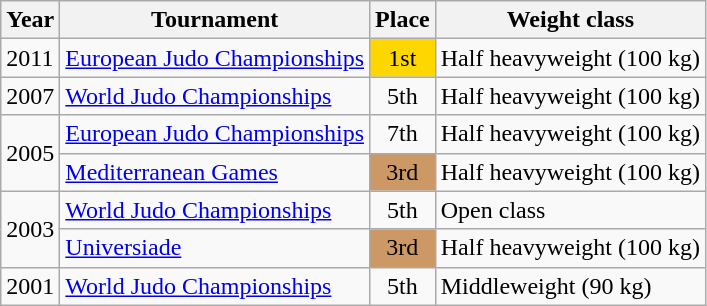<table class=wikitable>
<tr>
<th>Year</th>
<th>Tournament</th>
<th>Place</th>
<th>Weight class</th>
</tr>
<tr>
<td>2011</td>
<td><a href='#'>European Judo Championships</a></td>
<td bgcolor="gold" align="center">1st</td>
<td>Half heavyweight (100 kg)</td>
</tr>
<tr>
<td>2007</td>
<td><a href='#'>World Judo Championships</a></td>
<td align="center">5th</td>
<td>Half heavyweight (100 kg)</td>
</tr>
<tr>
<td rowspan=2>2005</td>
<td><a href='#'>European Judo Championships</a></td>
<td align="center">7th</td>
<td>Half heavyweight (100 kg)</td>
</tr>
<tr>
<td><a href='#'>Mediterranean Games</a></td>
<td bgcolor="cc9966" align="center">3rd</td>
<td>Half heavyweight (100 kg)</td>
</tr>
<tr>
<td rowspan=2>2003</td>
<td><a href='#'>World Judo Championships</a></td>
<td align="center">5th</td>
<td>Open class</td>
</tr>
<tr>
<td><a href='#'>Universiade</a></td>
<td bgcolor="cc9966" align="center">3rd</td>
<td>Half heavyweight (100 kg)</td>
</tr>
<tr>
<td>2001</td>
<td><a href='#'>World Judo Championships</a></td>
<td align="center">5th</td>
<td>Middleweight (90 kg)</td>
</tr>
</table>
